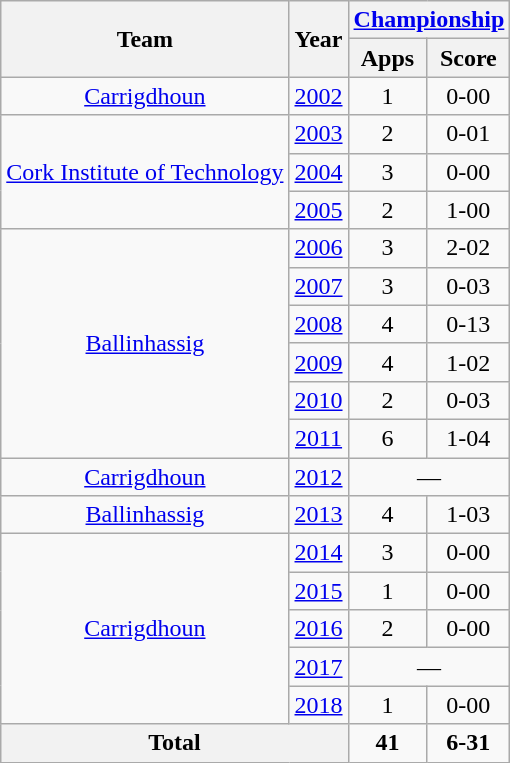<table class="wikitable" style="text-align:center">
<tr>
<th rowspan="2">Team</th>
<th rowspan="2">Year</th>
<th colspan="2"><a href='#'>Championship</a></th>
</tr>
<tr>
<th>Apps</th>
<th>Score</th>
</tr>
<tr>
<td rowspan="1"><a href='#'>Carrigdhoun</a></td>
<td><a href='#'>2002</a></td>
<td>1</td>
<td>0-00</td>
</tr>
<tr>
<td rowspan="3"><a href='#'>Cork Institute of Technology</a></td>
<td><a href='#'>2003</a></td>
<td>2</td>
<td>0-01</td>
</tr>
<tr>
<td><a href='#'>2004</a></td>
<td>3</td>
<td>0-00</td>
</tr>
<tr>
<td><a href='#'>2005</a></td>
<td>2</td>
<td>1-00</td>
</tr>
<tr>
<td rowspan="6"><a href='#'>Ballinhassig</a></td>
<td><a href='#'>2006</a></td>
<td>3</td>
<td>2-02</td>
</tr>
<tr>
<td><a href='#'>2007</a></td>
<td>3</td>
<td>0-03</td>
</tr>
<tr>
<td><a href='#'>2008</a></td>
<td>4</td>
<td>0-13</td>
</tr>
<tr>
<td><a href='#'>2009</a></td>
<td>4</td>
<td>1-02</td>
</tr>
<tr>
<td><a href='#'>2010</a></td>
<td>2</td>
<td>0-03</td>
</tr>
<tr>
<td><a href='#'>2011</a></td>
<td>6</td>
<td>1-04</td>
</tr>
<tr>
<td rowspan="1"><a href='#'>Carrigdhoun</a></td>
<td><a href='#'>2012</a></td>
<td colspan=2>—</td>
</tr>
<tr>
<td rowspan="1"><a href='#'>Ballinhassig</a></td>
<td><a href='#'>2013</a></td>
<td>4</td>
<td>1-03</td>
</tr>
<tr>
<td rowspan="5"><a href='#'>Carrigdhoun</a></td>
<td><a href='#'>2014</a></td>
<td>3</td>
<td>0-00</td>
</tr>
<tr>
<td><a href='#'>2015</a></td>
<td>1</td>
<td>0-00</td>
</tr>
<tr>
<td><a href='#'>2016</a></td>
<td>2</td>
<td>0-00</td>
</tr>
<tr>
<td><a href='#'>2017</a></td>
<td colspan=2>—</td>
</tr>
<tr>
<td><a href='#'>2018</a></td>
<td>1</td>
<td>0-00</td>
</tr>
<tr>
<th colspan="2">Total</th>
<td><strong>41</strong></td>
<td><strong>6-31</strong></td>
</tr>
</table>
